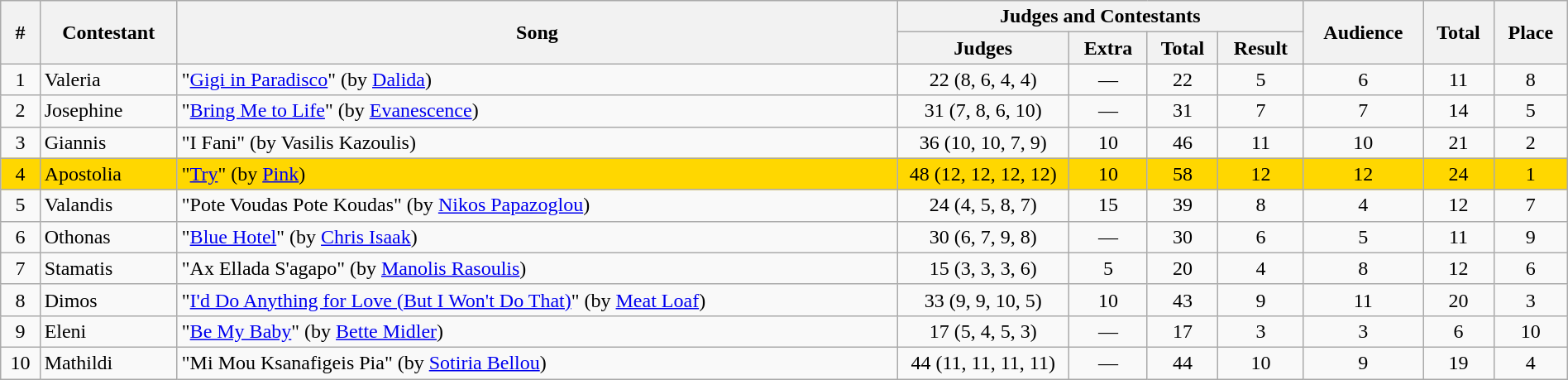<table class="sortable wikitable" style="text-align:center;" width="100%">
<tr>
<th rowspan="2">#</th>
<th rowspan="2">Contestant</th>
<th rowspan="2">Song</th>
<th colspan="4">Judges and Contestants</th>
<th rowspan="2">Audience</th>
<th rowspan="2">Total</th>
<th rowspan="2">Place</th>
</tr>
<tr>
<th width="11%">Judges</th>
<th>Extra</th>
<th>Total</th>
<th>Result</th>
</tr>
<tr>
<td>1</td>
<td align="left">Valeria</td>
<td align="left">"<a href='#'>Gigi in Paradisco</a>" (by <a href='#'>Dalida</a>)</td>
<td>22 (8, 6, 4, 4)</td>
<td>—</td>
<td>22</td>
<td>5</td>
<td>6</td>
<td>11</td>
<td>8</td>
</tr>
<tr>
<td>2</td>
<td align="left">Josephine</td>
<td align="left">"<a href='#'>Bring Me to Life</a>" (by <a href='#'>Evanescence</a>)</td>
<td>31 (7, 8, 6, 10)</td>
<td>—</td>
<td>31</td>
<td>7</td>
<td>7</td>
<td>14</td>
<td>5</td>
</tr>
<tr>
<td>3</td>
<td align="left">Giannis</td>
<td align="left">"I Fani" (by Vasilis Kazoulis)</td>
<td>36 (10, 10, 7, 9)</td>
<td>10</td>
<td>46</td>
<td>11</td>
<td>10</td>
<td>21</td>
<td>2</td>
</tr>
<tr bgcolor = "gold">
<td>4</td>
<td align="left">Apostolia</td>
<td align="left">"<a href='#'>Try</a>" (by <a href='#'>Pink</a>)</td>
<td>48 (12, 12, 12, 12)</td>
<td>10</td>
<td>58</td>
<td>12</td>
<td>12</td>
<td>24</td>
<td>1</td>
</tr>
<tr>
<td>5</td>
<td align="left">Valandis</td>
<td align="left">"Pote Voudas Pote Koudas" (by <a href='#'>Nikos Papazoglou</a>)</td>
<td>24 (4, 5, 8, 7)</td>
<td>15</td>
<td>39</td>
<td>8</td>
<td>4</td>
<td>12</td>
<td>7</td>
</tr>
<tr>
<td>6</td>
<td align="left">Othonas</td>
<td align="left">"<a href='#'>Blue Hotel</a>" (by <a href='#'>Chris Isaak</a>)</td>
<td>30 (6, 7, 9, 8)</td>
<td>—</td>
<td>30</td>
<td>6</td>
<td>5</td>
<td>11</td>
<td>9</td>
</tr>
<tr>
<td>7</td>
<td align="left">Stamatis</td>
<td align="left">"Ax Ellada S'agapo" (by <a href='#'>Manolis Rasoulis</a>)</td>
<td>15 (3, 3, 3, 6)</td>
<td>5</td>
<td>20</td>
<td>4</td>
<td>8</td>
<td>12</td>
<td>6</td>
</tr>
<tr>
<td>8</td>
<td align="left">Dimos</td>
<td align="left">"<a href='#'>I'd Do Anything for Love (But I Won't Do That)</a>" (by <a href='#'>Meat Loaf</a>)</td>
<td>33 (9, 9, 10, 5)</td>
<td>10</td>
<td>43</td>
<td>9</td>
<td>11</td>
<td>20</td>
<td>3</td>
</tr>
<tr>
<td>9</td>
<td align="left">Eleni</td>
<td align="left">"<a href='#'>Be My Baby</a>" (by <a href='#'>Bette Midler</a>)</td>
<td>17 (5, 4, 5, 3)</td>
<td>—</td>
<td>17</td>
<td>3</td>
<td>3</td>
<td>6</td>
<td>10</td>
</tr>
<tr>
<td>10</td>
<td align="left">Mathildi</td>
<td align="left">"Mi Mou Ksanafigeis Pia" (by <a href='#'>Sotiria Bellou</a>)</td>
<td>44 (11, 11, 11, 11)</td>
<td>—</td>
<td>44</td>
<td>10</td>
<td>9</td>
<td>19</td>
<td>4</td>
</tr>
</table>
